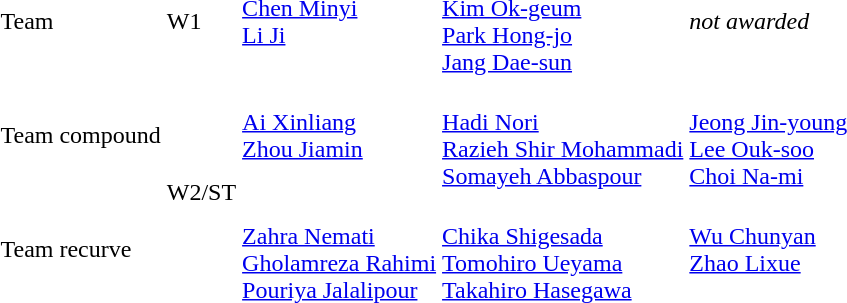<table>
<tr>
<td>Team</td>
<td>W1</td>
<td valign=top><br><a href='#'>Chen Minyi</a><br><a href='#'>Li Ji</a></td>
<td><br><a href='#'>Kim Ok-geum</a><br><a href='#'>Park Hong-jo</a><br><a href='#'>Jang Dae-sun</a></td>
<td><em>not awarded</em></td>
</tr>
<tr>
<td>Team compound</td>
<td rowspan=2>W2/ST</td>
<td valign=top><br><a href='#'>Ai Xinliang</a><br><a href='#'>Zhou Jiamin</a></td>
<td><br><a href='#'>Hadi Nori</a><br><a href='#'>Razieh Shir Mohammadi</a><br><a href='#'>Somayeh Abbaspour</a></td>
<td><br><a href='#'>Jeong Jin-young</a><br><a href='#'>Lee Ouk-soo</a><br><a href='#'>Choi Na-mi</a></td>
</tr>
<tr>
<td>Team recurve</td>
<td><br><a href='#'>Zahra Nemati</a><br><a href='#'>Gholamreza Rahimi</a><br><a href='#'>Pouriya Jalalipour</a></td>
<td><br><a href='#'>Chika Shigesada</a><br><a href='#'>Tomohiro Ueyama</a><br><a href='#'>Takahiro Hasegawa</a></td>
<td valign=top><br><a href='#'>Wu Chunyan</a><br><a href='#'>Zhao Lixue</a></td>
</tr>
</table>
